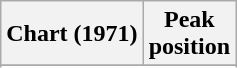<table class="wikitable sortable plainrowheaders" style="text-align:center">
<tr>
<th scope="col">Chart (1971)</th>
<th scope="col">Peak<br> position</th>
</tr>
<tr>
</tr>
<tr>
</tr>
<tr>
</tr>
</table>
